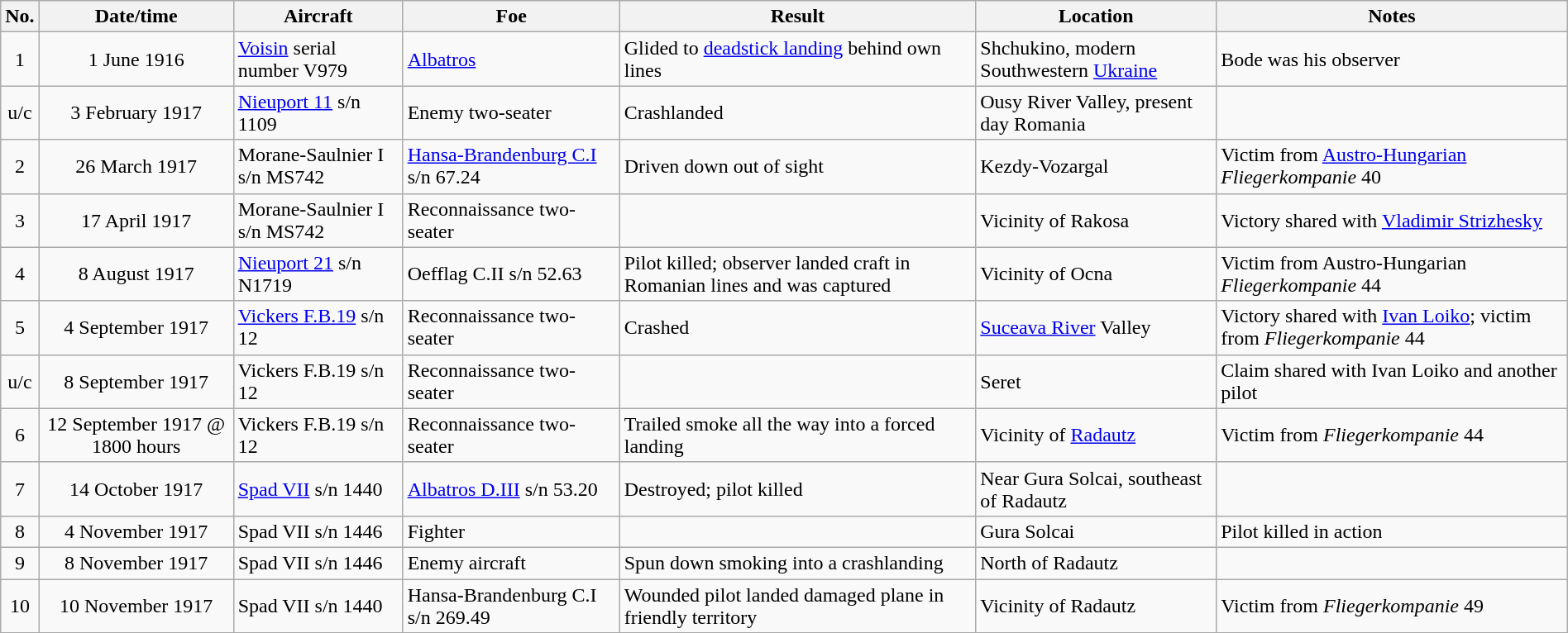<table class="wikitable" border="1" style="margin: 1em auto 1em auto">
<tr>
<th>No.</th>
<th>Date/time</th>
<th>Aircraft</th>
<th>Foe</th>
<th>Result</th>
<th>Location</th>
<th>Notes</th>
</tr>
<tr>
<td align="center">1</td>
<td align="center">1 June 1916</td>
<td><a href='#'>Voisin</a> serial number V979</td>
<td><a href='#'>Albatros</a></td>
<td>Glided to <a href='#'>deadstick landing</a> behind own lines</td>
<td>Shchukino, modern Southwestern <a href='#'>Ukraine</a></td>
<td>Bode was his observer</td>
</tr>
<tr>
<td align="center">u/c</td>
<td align="center">3 February 1917</td>
<td><a href='#'>Nieuport 11</a> s/n 1109</td>
<td>Enemy two-seater</td>
<td>Crashlanded</td>
<td>Ousy River Valley, present day Romania</td>
<td></td>
</tr>
<tr>
<td align="center">2</td>
<td align="center">26 March 1917</td>
<td>Morane-Saulnier I s/n MS742</td>
<td><a href='#'>Hansa-Brandenburg C.I</a> s/n 67.24</td>
<td>Driven down out of sight</td>
<td>Kezdy-Vozargal</td>
<td>Victim from <a href='#'>Austro-Hungarian</a> <em>Fliegerkompanie</em> 40</td>
</tr>
<tr>
<td align="center">3</td>
<td align="center">17 April 1917</td>
<td>Morane-Saulnier I s/n MS742</td>
<td>Reconnaissance two-seater</td>
<td></td>
<td>Vicinity of Rakosa</td>
<td>Victory shared with <a href='#'>Vladimir Strizhesky</a></td>
</tr>
<tr>
<td align="center">4</td>
<td align="center">8 August 1917</td>
<td><a href='#'>Nieuport 21</a> s/n N1719</td>
<td>Oefflag C.II s/n 52.63</td>
<td>Pilot killed; observer landed craft in Romanian lines and was captured</td>
<td>Vicinity of Ocna</td>
<td>Victim from Austro-Hungarian <em>Fliegerkompanie</em> 44</td>
</tr>
<tr>
<td align="center">5</td>
<td align="center">4 September 1917</td>
<td><a href='#'>Vickers F.B.19</a> s/n 12</td>
<td>Reconnaissance two-seater</td>
<td>Crashed</td>
<td><a href='#'>Suceava River</a> Valley</td>
<td>Victory shared with <a href='#'>Ivan Loiko</a>; victim from <em>Fliegerkompanie</em> 44</td>
</tr>
<tr>
<td align="center">u/c</td>
<td align="center">8 September 1917</td>
<td>Vickers F.B.19 s/n 12</td>
<td>Reconnaissance two-seater</td>
<td></td>
<td>Seret</td>
<td>Claim shared with Ivan Loiko and another pilot</td>
</tr>
<tr>
<td align="center">6</td>
<td align="center">12 September 1917 @ 1800 hours</td>
<td>Vickers F.B.19 s/n 12</td>
<td>Reconnaissance two-seater</td>
<td>Trailed smoke all the way into a forced landing</td>
<td>Vicinity of <a href='#'>Radautz</a></td>
<td>Victim from <em>Fliegerkompanie</em> 44</td>
</tr>
<tr>
<td align="center">7</td>
<td align="center">14 October 1917</td>
<td><a href='#'>Spad VII</a> s/n 1440</td>
<td><a href='#'>Albatros D.III</a> s/n 53.20</td>
<td>Destroyed; pilot killed</td>
<td>Near Gura Solcai, southeast of Radautz</td>
<td></td>
</tr>
<tr>
<td align="center">8</td>
<td align="center">4 November 1917</td>
<td>Spad VII s/n 1446</td>
<td>Fighter</td>
<td></td>
<td>Gura Solcai</td>
<td>Pilot killed in action</td>
</tr>
<tr>
<td align="center">9</td>
<td align="center">8 November 1917</td>
<td>Spad VII s/n 1446</td>
<td>Enemy aircraft</td>
<td>Spun down smoking into a crashlanding</td>
<td>North of Radautz</td>
<td></td>
</tr>
<tr>
<td align="center">10</td>
<td align="center">10 November 1917</td>
<td>Spad VII s/n 1440</td>
<td>Hansa-Brandenburg C.I s/n 269.49</td>
<td>Wounded pilot landed damaged plane in friendly territory</td>
<td>Vicinity of Radautz</td>
<td>Victim from <em>Fliegerkompanie</em> 49</td>
</tr>
<tr>
</tr>
</table>
